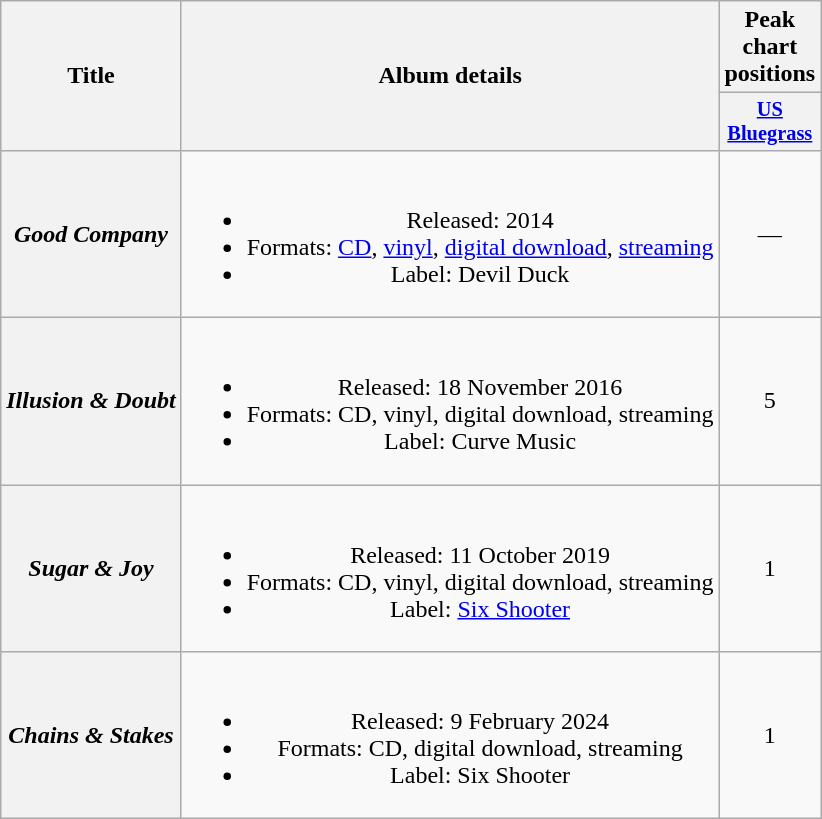<table class="wikitable plainrowheaders" style="text-align:center;">
<tr>
<th scope="col" rowspan="2">Title</th>
<th scope="col" rowspan="2">Album details</th>
<th scope="col" colspan="1">Peak chart positions</th>
</tr>
<tr>
<th scope="col" style="width:3em;font-size:85%"><a href='#'>US Bluegrass</a><br></th>
</tr>
<tr>
<th scope="row"><em>Good Company</em></th>
<td><br><ul><li>Released: 2014</li><li>Formats: <a href='#'>CD</a>, <a href='#'>vinyl</a>, <a href='#'>digital download</a>, <a href='#'>streaming</a></li><li>Label: Devil Duck</li></ul></td>
<td>—</td>
</tr>
<tr>
<th scope="row"><em>Illusion & Doubt</em></th>
<td><br><ul><li>Released: 18 November 2016</li><li>Formats: CD, vinyl, digital download, streaming</li><li>Label: Curve Music</li></ul></td>
<td>5</td>
</tr>
<tr>
<th scope="row"><em>Sugar & Joy</em></th>
<td><br><ul><li>Released: 11 October 2019</li><li>Formats: CD, vinyl, digital download, streaming</li><li>Label: <a href='#'>Six Shooter</a></li></ul></td>
<td>1</td>
</tr>
<tr>
<th scope="row"><em>Chains & Stakes</em></th>
<td><br><ul><li>Released: 9 February 2024</li><li>Formats: CD, digital download, streaming</li><li>Label: Six Shooter</li></ul></td>
<td>1</td>
</tr>
</table>
